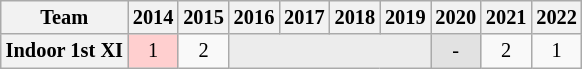<table class="wikitable" style="font-size:85%; text-align:center;">
<tr>
<th scope="col">Team</th>
<th scope="col">2014</th>
<th scope="col">2015</th>
<th scope="col">2016</th>
<th scope="col">2017</th>
<th scope="col">2018</th>
<th scope="col">2019</th>
<th scope="col">2020</th>
<th scope="col">2021</th>
<th scope="col">2022</th>
</tr>
<tr>
<th scope="col">Indoor 1st XI</th>
<td bgcolor="#ffcfcf">1</td>
<td>2</td>
<td bgcolor="#ececec" colspan="4"></td>
<td bgcolor="#e2e2e2">-</td>
<td>2</td>
<td>1</td>
</tr>
</table>
